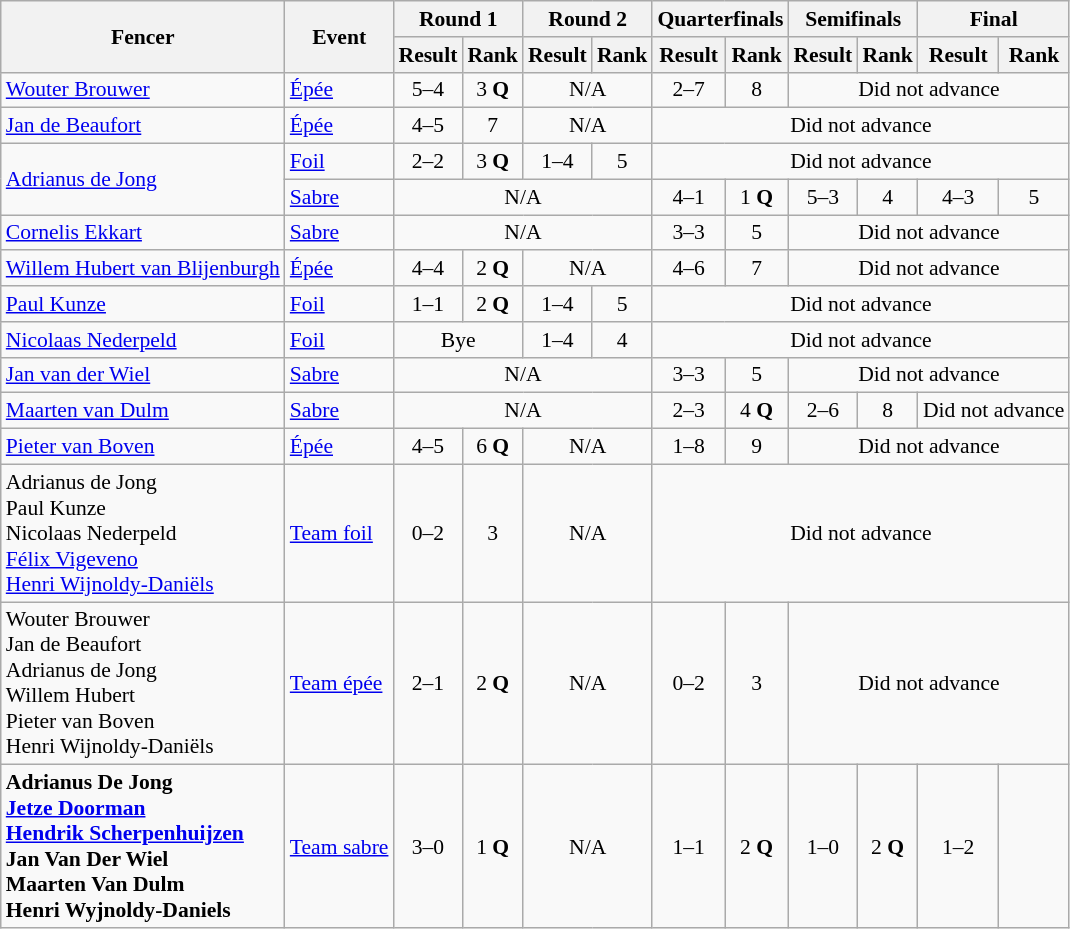<table class=wikitable style="font-size:90%">
<tr>
<th rowspan=2>Fencer</th>
<th rowspan=2>Event</th>
<th colspan=2>Round 1</th>
<th colspan=2>Round 2</th>
<th colspan=2>Quarterfinals</th>
<th colspan=2>Semifinals</th>
<th colspan=2>Final</th>
</tr>
<tr>
<th>Result</th>
<th>Rank</th>
<th>Result</th>
<th>Rank</th>
<th>Result</th>
<th>Rank</th>
<th>Result</th>
<th>Rank</th>
<th>Result</th>
<th>Rank</th>
</tr>
<tr>
<td><a href='#'>Wouter Brouwer</a></td>
<td><a href='#'>Épée</a></td>
<td align=center>5–4</td>
<td align=center>3 <strong>Q</strong></td>
<td align=center colspan=2>N/A</td>
<td align=center>2–7</td>
<td align=center>8</td>
<td align=center colspan=4>Did not advance</td>
</tr>
<tr>
<td><a href='#'>Jan de Beaufort</a></td>
<td><a href='#'>Épée</a></td>
<td align=center>4–5</td>
<td align=center>7</td>
<td align=center colspan=2>N/A</td>
<td align=center colspan=6>Did not advance</td>
</tr>
<tr>
<td rowspan=2><a href='#'>Adrianus de Jong</a></td>
<td><a href='#'>Foil</a></td>
<td align=center>2–2</td>
<td align=center>3 <strong>Q</strong></td>
<td align=center>1–4</td>
<td align=center>5</td>
<td align=center colspan=6>Did not advance</td>
</tr>
<tr>
<td><a href='#'>Sabre</a></td>
<td align=center colspan=4>N/A</td>
<td align=center>4–1</td>
<td align=center>1 <strong>Q</strong></td>
<td align=center>5–3</td>
<td align=center>4</td>
<td align=center>4–3</td>
<td align=center>5</td>
</tr>
<tr>
<td><a href='#'>Cornelis Ekkart</a></td>
<td><a href='#'>Sabre</a></td>
<td align=center colspan=4>N/A</td>
<td align=center>3–3</td>
<td align=center>5</td>
<td align=center colspan=4>Did not advance</td>
</tr>
<tr>
<td><a href='#'>Willem Hubert van Blijenburgh</a></td>
<td><a href='#'>Épée</a></td>
<td align=center>4–4</td>
<td align=center>2 <strong>Q</strong></td>
<td align=center colspan=2>N/A</td>
<td align=center>4–6</td>
<td align=center>7</td>
<td align=center colspan=4>Did not advance</td>
</tr>
<tr>
<td><a href='#'>Paul Kunze</a></td>
<td><a href='#'>Foil</a></td>
<td align=center>1–1</td>
<td align=center>2 <strong>Q</strong></td>
<td align=center>1–4</td>
<td align=center>5</td>
<td align=center colspan=6>Did not advance</td>
</tr>
<tr>
<td><a href='#'>Nicolaas Nederpeld</a></td>
<td><a href='#'>Foil</a></td>
<td align=center colspan=2>Bye</td>
<td align=center>1–4</td>
<td align=center>4</td>
<td align=center colspan=6>Did not advance</td>
</tr>
<tr>
<td><a href='#'>Jan van der Wiel</a></td>
<td><a href='#'>Sabre</a></td>
<td align=center colspan=4>N/A</td>
<td align=center>3–3</td>
<td align=center>5</td>
<td align=center colspan=4>Did not advance</td>
</tr>
<tr>
<td><a href='#'>Maarten van Dulm</a></td>
<td><a href='#'>Sabre</a></td>
<td align=center colspan=4>N/A</td>
<td align=center>2–3</td>
<td align=center>4 <strong>Q</strong></td>
<td align=center>2–6</td>
<td align=center>8</td>
<td align=center colspan=2>Did not advance</td>
</tr>
<tr>
<td><a href='#'>Pieter van Boven</a></td>
<td><a href='#'>Épée</a></td>
<td align=center>4–5</td>
<td align=center>6 <strong>Q</strong></td>
<td align=center colspan=2>N/A</td>
<td align=center>1–8</td>
<td align=center>9</td>
<td align=center colspan=4>Did not advance</td>
</tr>
<tr>
<td>Adrianus de Jong <br> Paul Kunze <br> Nicolaas Nederpeld <br> <a href='#'>Félix Vigeveno</a> <br> <a href='#'>Henri Wijnoldy-Daniëls</a></td>
<td><a href='#'>Team foil</a></td>
<td align=center>0–2</td>
<td align=center>3</td>
<td align=center colspan=2>N/A</td>
<td align=center colspan=6>Did not advance</td>
</tr>
<tr>
<td>Wouter Brouwer <br> Jan de Beaufort <br> Adrianus de Jong <br> Willem Hubert <br> Pieter van Boven <br> Henri Wijnoldy-Daniëls</td>
<td><a href='#'>Team épée</a></td>
<td align=center>2–1</td>
<td align=center>2 <strong>Q</strong></td>
<td align=center colspan=2>N/A</td>
<td align=center>0–2</td>
<td align=center>3</td>
<td align=center colspan=4>Did not advance</td>
</tr>
<tr>
<td><strong>Adrianus De Jong <br> <a href='#'>Jetze Doorman</a> <br> <a href='#'>Hendrik Scherpenhuijzen</a> <br> Jan Van Der Wiel <br> Maarten Van Dulm <br> Henri Wyjnoldy-Daniels</strong></td>
<td><a href='#'>Team sabre</a></td>
<td align=center>3–0</td>
<td align=center>1 <strong>Q</strong></td>
<td align=center colspan=2>N/A</td>
<td align=center>1–1</td>
<td align=center>2 <strong>Q</strong></td>
<td align=center>1–0</td>
<td align=center>2 <strong>Q</strong></td>
<td align=center>1–2</td>
<td align=center></td>
</tr>
</table>
